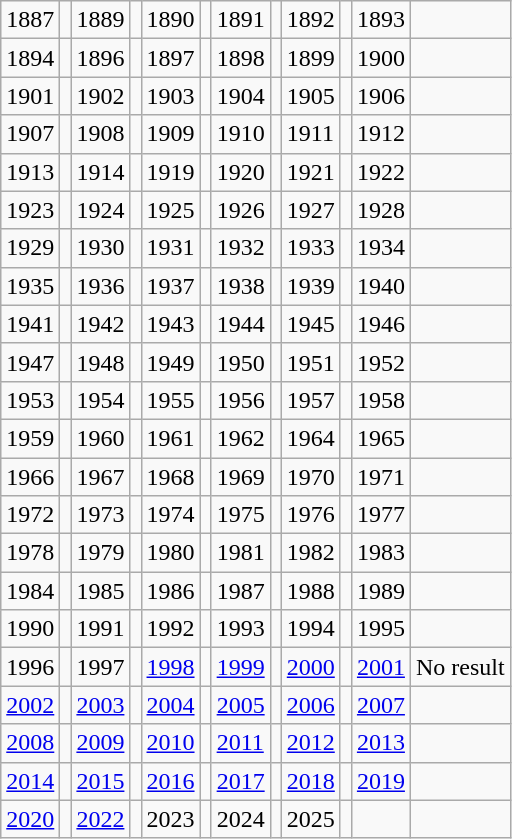<table class="wikitable">
<tr>
<td>1887</td>
<td></td>
<td>1889</td>
<td></td>
<td>1890</td>
<td></td>
<td>1891</td>
<td></td>
<td>1892</td>
<td></td>
<td>1893</td>
<td></td>
</tr>
<tr>
<td>1894</td>
<td></td>
<td>1896</td>
<td></td>
<td>1897</td>
<td></td>
<td>1898</td>
<td></td>
<td>1899</td>
<td></td>
<td>1900</td>
<td></td>
</tr>
<tr>
<td>1901</td>
<td></td>
<td>1902</td>
<td></td>
<td>1903</td>
<td></td>
<td>1904</td>
<td></td>
<td>1905</td>
<td></td>
<td>1906</td>
<td></td>
</tr>
<tr>
<td>1907</td>
<td></td>
<td>1908</td>
<td></td>
<td>1909</td>
<td></td>
<td>1910</td>
<td></td>
<td>1911</td>
<td></td>
<td>1912</td>
<td></td>
</tr>
<tr>
<td>1913</td>
<td></td>
<td>1914</td>
<td></td>
<td>1919</td>
<td></td>
<td>1920</td>
<td></td>
<td>1921</td>
<td></td>
<td>1922</td>
<td></td>
</tr>
<tr>
<td>1923</td>
<td></td>
<td>1924</td>
<td></td>
<td>1925</td>
<td></td>
<td>1926</td>
<td></td>
<td>1927</td>
<td></td>
<td>1928</td>
<td></td>
</tr>
<tr>
<td>1929</td>
<td></td>
<td>1930</td>
<td></td>
<td>1931</td>
<td></td>
<td>1932</td>
<td></td>
<td>1933</td>
<td></td>
<td>1934</td>
<td></td>
</tr>
<tr>
<td>1935</td>
<td></td>
<td>1936</td>
<td></td>
<td>1937</td>
<td></td>
<td>1938</td>
<td></td>
<td>1939</td>
<td></td>
<td>1940</td>
<td></td>
</tr>
<tr>
<td>1941</td>
<td></td>
<td>1942</td>
<td></td>
<td>1943</td>
<td></td>
<td>1944</td>
<td></td>
<td>1945</td>
<td></td>
<td>1946</td>
<td></td>
</tr>
<tr>
<td>1947</td>
<td></td>
<td>1948</td>
<td></td>
<td>1949</td>
<td></td>
<td>1950</td>
<td></td>
<td>1951</td>
<td></td>
<td>1952</td>
<td></td>
</tr>
<tr>
<td>1953</td>
<td></td>
<td>1954</td>
<td></td>
<td>1955</td>
<td></td>
<td>1956</td>
<td></td>
<td>1957</td>
<td></td>
<td>1958</td>
<td></td>
</tr>
<tr>
<td>1959</td>
<td></td>
<td>1960</td>
<td></td>
<td>1961</td>
<td></td>
<td>1962</td>
<td></td>
<td>1964</td>
<td></td>
<td>1965</td>
<td></td>
</tr>
<tr>
<td>1966</td>
<td></td>
<td>1967</td>
<td></td>
<td>1968</td>
<td></td>
<td>1969</td>
<td></td>
<td>1970</td>
<td></td>
<td>1971</td>
<td></td>
</tr>
<tr>
<td>1972</td>
<td></td>
<td>1973</td>
<td></td>
<td>1974</td>
<td></td>
<td>1975</td>
<td></td>
<td>1976</td>
<td></td>
<td>1977</td>
<td></td>
</tr>
<tr>
<td>1978</td>
<td></td>
<td>1979</td>
<td></td>
<td>1980</td>
<td></td>
<td>1981</td>
<td></td>
<td>1982</td>
<td></td>
<td>1983</td>
<td></td>
</tr>
<tr>
<td>1984</td>
<td></td>
<td>1985</td>
<td></td>
<td>1986</td>
<td></td>
<td>1987</td>
<td></td>
<td>1988</td>
<td></td>
<td>1989</td>
<td></td>
</tr>
<tr>
<td>1990</td>
<td></td>
<td>1991</td>
<td></td>
<td>1992</td>
<td></td>
<td>1993</td>
<td></td>
<td>1994</td>
<td></td>
<td>1995</td>
<td></td>
</tr>
<tr>
<td>1996</td>
<td></td>
<td>1997</td>
<td></td>
<td><a href='#'>1998</a></td>
<td></td>
<td><a href='#'>1999</a></td>
<td></td>
<td><a href='#'>2000</a></td>
<td></td>
<td><a href='#'>2001</a></td>
<td>No result</td>
</tr>
<tr>
<td><a href='#'>2002</a></td>
<td></td>
<td><a href='#'>2003</a></td>
<td></td>
<td><a href='#'>2004</a></td>
<td></td>
<td><a href='#'>2005</a></td>
<td></td>
<td><a href='#'>2006</a></td>
<td></td>
<td><a href='#'>2007</a></td>
<td></td>
</tr>
<tr>
<td><a href='#'>2008</a></td>
<td></td>
<td><a href='#'>2009</a></td>
<td></td>
<td><a href='#'>2010</a></td>
<td></td>
<td><a href='#'>2011</a></td>
<td></td>
<td><a href='#'>2012</a></td>
<td></td>
<td><a href='#'>2013</a></td>
<td></td>
</tr>
<tr>
<td><a href='#'>2014</a></td>
<td></td>
<td><a href='#'>2015</a></td>
<td></td>
<td><a href='#'>2016</a></td>
<td></td>
<td><a href='#'>2017</a></td>
<td></td>
<td><a href='#'>2018</a></td>
<td></td>
<td><a href='#'>2019</a></td>
<td></td>
</tr>
<tr>
<td><a href='#'>2020</a></td>
<td></td>
<td><a href='#'>2022</a></td>
<td></td>
<td>2023</td>
<td></td>
<td>2024</td>
<td></td>
<td>2025</td>
<td></td>
<td></td>
<td></td>
</tr>
</table>
